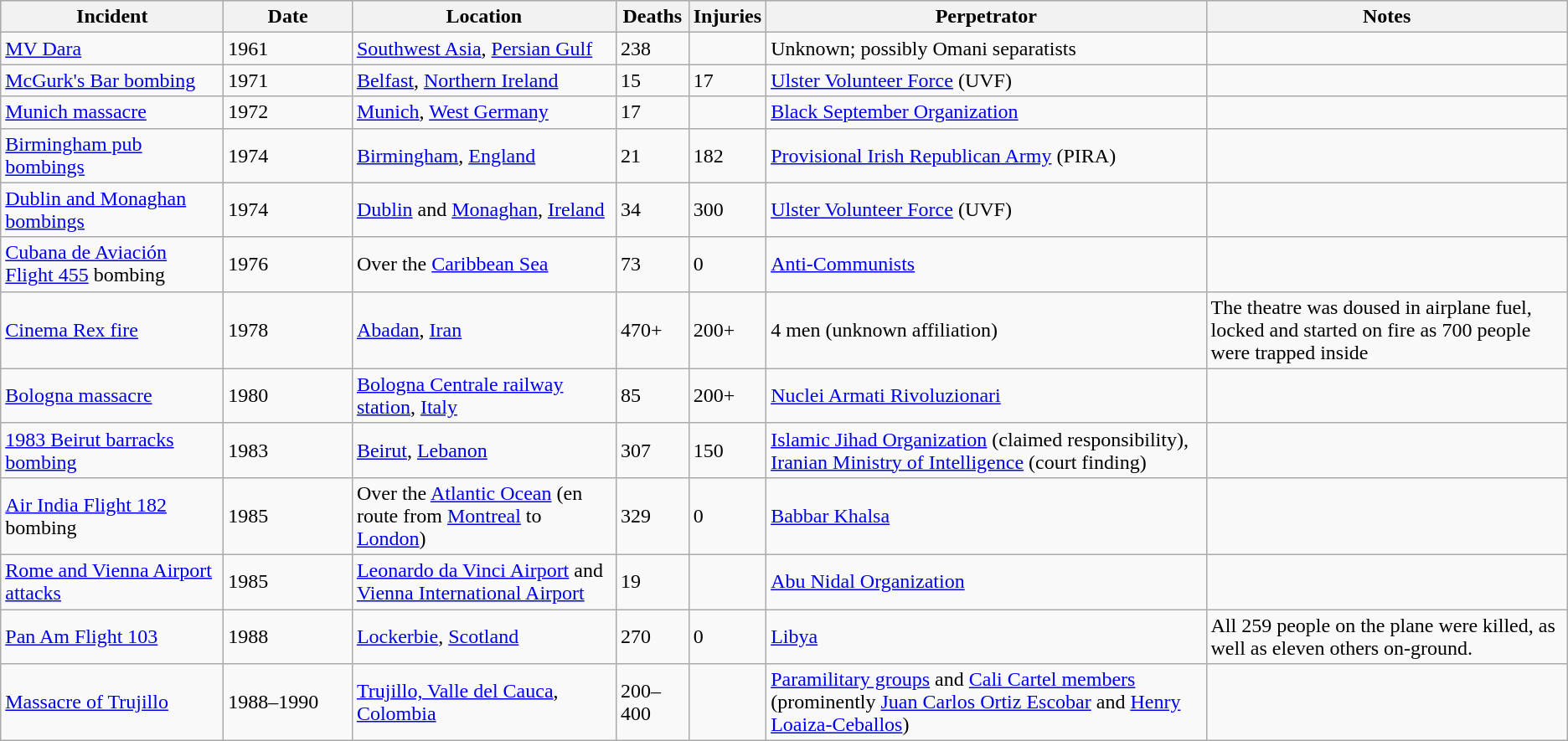<table class="sortable wikitable">
<tr style="background:#CCCC;">
<th width=170pt>Incident</th>
<th data-sort-type="isoDate" width=95pt>Date</th>
<th data-sort-type="text">Location</th>
<th data-sort-type="number">Deaths</th>
<th data-sort-type="number">Injuries</th>
<th class="unsortable">Perpetrator</th>
<th class="unsortable">Notes</th>
</tr>
<tr>
<td><a href='#'>MV Dara</a></td>
<td>1961</td>
<td><a href='#'>Southwest Asia</a>, <a href='#'>Persian Gulf</a></td>
<td>238</td>
<td></td>
<td>Unknown; possibly Omani separatists</td>
<td></td>
</tr>
<tr>
<td><a href='#'>McGurk's Bar bombing</a></td>
<td>1971</td>
<td><a href='#'>Belfast</a>, <a href='#'>Northern Ireland</a></td>
<td>15</td>
<td>17</td>
<td><a href='#'>Ulster Volunteer Force</a> (UVF)</td>
<td></td>
</tr>
<tr>
<td><a href='#'>Munich massacre</a></td>
<td>1972</td>
<td><a href='#'>Munich</a>, <a href='#'>West Germany</a></td>
<td>17 </td>
<td></td>
<td><a href='#'>Black September Organization</a></td>
<td></td>
</tr>
<tr>
<td><a href='#'>Birmingham pub bombings</a></td>
<td>1974</td>
<td><a href='#'>Birmingham</a>, <a href='#'>England</a></td>
<td>21</td>
<td>182</td>
<td><a href='#'>Provisional Irish Republican Army</a> (PIRA)</td>
<td></td>
</tr>
<tr>
<td><a href='#'>Dublin and Monaghan bombings</a></td>
<td>1974</td>
<td><a href='#'>Dublin</a> and <a href='#'>Monaghan</a>, <a href='#'>Ireland</a></td>
<td>34</td>
<td>300</td>
<td><a href='#'>Ulster Volunteer Force</a> (UVF)</td>
<td></td>
</tr>
<tr>
<td><a href='#'>Cubana de Aviación Flight 455</a> bombing</td>
<td>1976</td>
<td>Over the <a href='#'>Caribbean Sea</a></td>
<td>73</td>
<td>0</td>
<td><a href='#'>Anti-Communists</a></td>
<td></td>
</tr>
<tr>
<td><a href='#'>Cinema Rex fire</a></td>
<td>1978</td>
<td><a href='#'>Abadan</a>, <a href='#'>Iran</a></td>
<td>470+</td>
<td>200+</td>
<td>4 men (unknown affiliation)</td>
<td>The theatre was doused in airplane fuel, locked and started on fire as 700 people were trapped inside</td>
</tr>
<tr>
<td><a href='#'>Bologna massacre</a></td>
<td>1980</td>
<td><a href='#'>Bologna Centrale railway station</a>, <a href='#'>Italy</a></td>
<td>85</td>
<td>200+</td>
<td><a href='#'>Nuclei Armati Rivoluzionari</a></td>
<td></td>
</tr>
<tr>
<td><a href='#'>1983 Beirut barracks bombing</a></td>
<td>1983</td>
<td><a href='#'>Beirut</a>, <a href='#'>Lebanon</a></td>
<td>307</td>
<td>150</td>
<td><a href='#'>Islamic Jihad Organization</a> (claimed responsibility), <a href='#'>Iranian Ministry of Intelligence</a> (court finding)</td>
<td></td>
</tr>
<tr>
<td><a href='#'>Air India Flight 182</a> bombing</td>
<td>1985</td>
<td>Over the <a href='#'>Atlantic Ocean</a> (en route from <a href='#'>Montreal</a> to <a href='#'>London</a>)</td>
<td>329</td>
<td>0</td>
<td><a href='#'>Babbar Khalsa</a></td>
<td></td>
</tr>
<tr>
<td><a href='#'>Rome and Vienna Airport attacks</a></td>
<td>1985</td>
<td><a href='#'>Leonardo da Vinci Airport</a> and <a href='#'>Vienna International Airport</a></td>
<td>19</td>
<td></td>
<td><a href='#'>Abu Nidal Organization</a></td>
<td></td>
</tr>
<tr>
<td><a href='#'>Pan Am Flight 103</a></td>
<td>1988</td>
<td><a href='#'>Lockerbie</a>, <a href='#'>Scotland</a></td>
<td>270</td>
<td>0</td>
<td><a href='#'>Libya</a></td>
<td>All 259 people on the plane were killed, as well as eleven others on-ground.</td>
</tr>
<tr>
<td><a href='#'>Massacre of Trujillo</a></td>
<td>1988–1990</td>
<td><a href='#'>Trujillo, Valle del Cauca</a>, <a href='#'>Colombia</a></td>
<td>200–400</td>
<td></td>
<td><a href='#'>Paramilitary groups</a> and <a href='#'>Cali Cartel members</a> (prominently <a href='#'>Juan Carlos Ortiz Escobar</a> and <a href='#'>Henry Loaiza-Ceballos</a>)</td>
<td></td>
</tr>
</table>
